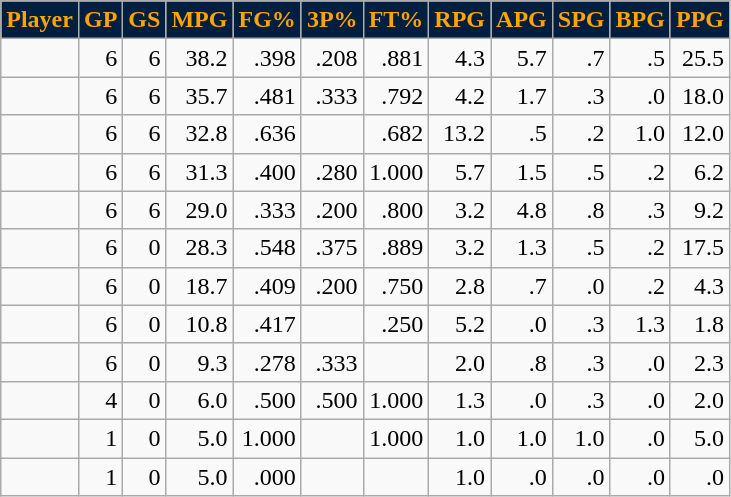<table class="wikitable sortable" style="text-align:right;">
<tr>
<th style="background:#001E3F; color:#FCA404">Player</th>
<th style="background:#001E3F; color:#FCA404">GP</th>
<th style="background:#001E3F; color:#FCA404">GS</th>
<th style="background:#001E3F; color:#FCA404">MPG</th>
<th style="background:#001E3F; color:#FCA404">FG%</th>
<th style="background:#001E3F; color:#FCA404">3P%</th>
<th style="background:#001E3F; color:#FCA404">FT%</th>
<th style="background:#001E3F; color:#FCA404">RPG</th>
<th style="background:#001E3F; color:#FCA404">APG</th>
<th style="background:#001E3F; color:#FCA404">SPG</th>
<th style="background:#001E3F; color:#FCA404">BPG</th>
<th style="background:#001E3F; color:#FCA404">PPG</th>
</tr>
<tr>
<td style="text-align:left;"></td>
<td>6</td>
<td>6</td>
<td>38.2</td>
<td>.398</td>
<td>.208</td>
<td>.881</td>
<td>4.3</td>
<td>5.7</td>
<td>.7</td>
<td>.5</td>
<td>25.5</td>
</tr>
<tr>
<td style="text-align:left;"></td>
<td>6</td>
<td>6</td>
<td>35.7</td>
<td>.481</td>
<td>.333</td>
<td>.792</td>
<td>4.2</td>
<td>1.7</td>
<td>.3</td>
<td>.0</td>
<td>18.0</td>
</tr>
<tr>
<td style="text-align:left;"></td>
<td>6</td>
<td>6</td>
<td>32.8</td>
<td>.636</td>
<td></td>
<td>.682</td>
<td>13.2</td>
<td>.5</td>
<td>.2</td>
<td>1.0</td>
<td>12.0</td>
</tr>
<tr>
<td style="text-align:left;"></td>
<td>6</td>
<td>6</td>
<td>31.3</td>
<td>.400</td>
<td>.280</td>
<td>1.000</td>
<td>5.7</td>
<td>1.5</td>
<td>.5</td>
<td>.2</td>
<td>6.2</td>
</tr>
<tr>
<td style="text-align:left;"></td>
<td>6</td>
<td>6</td>
<td>29.0</td>
<td>.333</td>
<td>.200</td>
<td>.800</td>
<td>3.2</td>
<td>4.8</td>
<td>.8</td>
<td>.3</td>
<td>9.2</td>
</tr>
<tr>
<td style="text-align:left;"></td>
<td>6</td>
<td>0</td>
<td>28.3</td>
<td>.548</td>
<td>.375</td>
<td>.889</td>
<td>3.2</td>
<td>1.3</td>
<td>.5</td>
<td>.2</td>
<td>17.5</td>
</tr>
<tr>
<td style="text-align:left;"></td>
<td>6</td>
<td>0</td>
<td>18.7</td>
<td>.409</td>
<td>.200</td>
<td>.750</td>
<td>2.8</td>
<td>.7</td>
<td>.0</td>
<td>.2</td>
<td>4.3</td>
</tr>
<tr>
<td style="text-align:left;"></td>
<td>6</td>
<td>0</td>
<td>10.8</td>
<td>.417</td>
<td></td>
<td>.250</td>
<td>5.2</td>
<td>.0</td>
<td>.3</td>
<td>1.3</td>
<td>1.8</td>
</tr>
<tr>
<td style="text-align:left;"></td>
<td>6</td>
<td>0</td>
<td>9.3</td>
<td>.278</td>
<td>.333</td>
<td></td>
<td>2.0</td>
<td>.8</td>
<td>.3</td>
<td>.0</td>
<td>2.3</td>
</tr>
<tr>
<td style="text-align:left;"></td>
<td>4</td>
<td>0</td>
<td>6.0</td>
<td>.500</td>
<td>.500</td>
<td>1.000</td>
<td>1.3</td>
<td>.0</td>
<td>.3</td>
<td>.0</td>
<td>2.0</td>
</tr>
<tr>
<td style="text-align:left;"></td>
<td>1</td>
<td>0</td>
<td>5.0</td>
<td>1.000</td>
<td></td>
<td>1.000</td>
<td>1.0</td>
<td>1.0</td>
<td>1.0</td>
<td>.0</td>
<td>5.0</td>
</tr>
<tr>
<td style="text-align:left;"></td>
<td>1</td>
<td>0</td>
<td>5.0</td>
<td>.000</td>
<td></td>
<td></td>
<td>1.0</td>
<td>.0</td>
<td>.0</td>
<td>.0</td>
<td>.0</td>
</tr>
</table>
